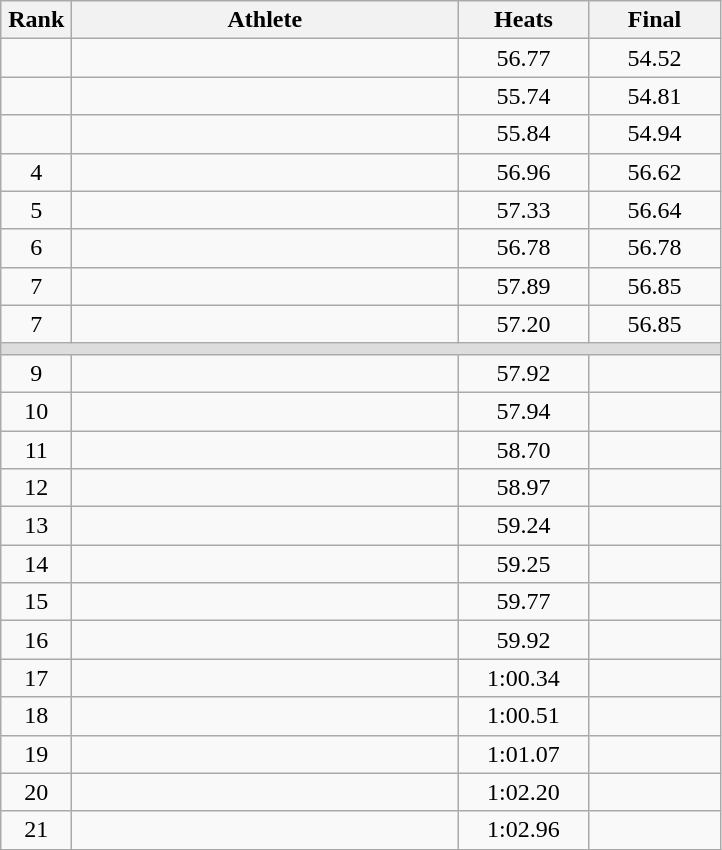<table class=wikitable style="text-align:center">
<tr>
<th width=40>Rank</th>
<th width=250>Athlete</th>
<th width=80>Heats</th>
<th width=80>Final</th>
</tr>
<tr>
<td></td>
<td align=left></td>
<td>56.77</td>
<td>54.52</td>
</tr>
<tr>
<td></td>
<td align=left></td>
<td>55.74</td>
<td>54.81</td>
</tr>
<tr>
<td></td>
<td align=left></td>
<td>55.84</td>
<td>54.94</td>
</tr>
<tr>
<td>4</td>
<td align=left></td>
<td>56.96</td>
<td>56.62</td>
</tr>
<tr>
<td>5</td>
<td align=left></td>
<td>57.33</td>
<td>56.64</td>
</tr>
<tr>
<td>6</td>
<td align=left></td>
<td>56.78</td>
<td>56.78</td>
</tr>
<tr>
<td>7</td>
<td align=left></td>
<td>57.89</td>
<td>56.85</td>
</tr>
<tr>
<td>7</td>
<td align=left></td>
<td>57.20</td>
<td>56.85</td>
</tr>
<tr bgcolor=#DDDDDD>
<td colspan=4></td>
</tr>
<tr>
<td>9</td>
<td align=left></td>
<td>57.92</td>
<td></td>
</tr>
<tr>
<td>10</td>
<td align=left></td>
<td>57.94</td>
<td></td>
</tr>
<tr>
<td>11</td>
<td align=left></td>
<td>58.70</td>
<td></td>
</tr>
<tr>
<td>12</td>
<td align=left></td>
<td>58.97</td>
<td></td>
</tr>
<tr>
<td>13</td>
<td align=left></td>
<td>59.24</td>
<td></td>
</tr>
<tr>
<td>14</td>
<td align=left></td>
<td>59.25</td>
<td></td>
</tr>
<tr>
<td>15</td>
<td align=left></td>
<td>59.77</td>
<td></td>
</tr>
<tr>
<td>16</td>
<td align=left></td>
<td>59.92</td>
<td></td>
</tr>
<tr>
<td>17</td>
<td align=left></td>
<td>1:00.34</td>
<td></td>
</tr>
<tr>
<td>18</td>
<td align=left></td>
<td>1:00.51</td>
<td></td>
</tr>
<tr>
<td>19</td>
<td align=left></td>
<td>1:01.07</td>
<td></td>
</tr>
<tr>
<td>20</td>
<td align=left></td>
<td>1:02.20</td>
<td></td>
</tr>
<tr>
<td>21</td>
<td align=left></td>
<td>1:02.96</td>
<td></td>
</tr>
</table>
